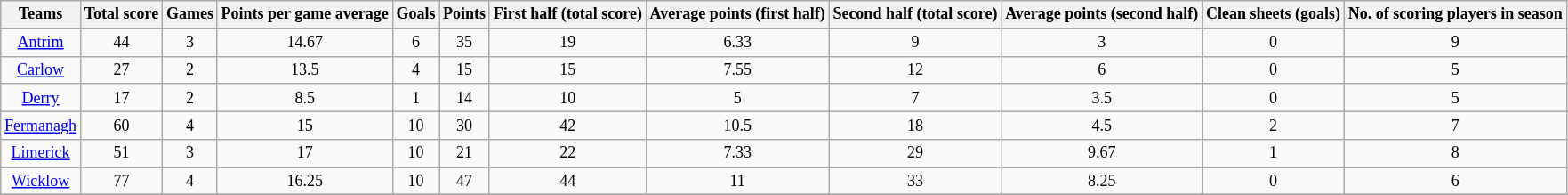<table class="wikitable sortable mw-collapsible mw-collapsed" style="font-size:12px; text-align:center; margin:0.10em 0 1em 1em;">
<tr>
<th>Teams</th>
<th>Total score</th>
<th>Games</th>
<th>Points per game average</th>
<th>Goals</th>
<th>Points</th>
<th>First half (total score)</th>
<th>Average points (first half)</th>
<th>Second half (total score)</th>
<th>Average points (second half)</th>
<th>Clean sheets (goals)</th>
<th>No. of scoring players in season</th>
</tr>
<tr>
<td> <a href='#'>Antrim</a></td>
<td style="text-align:center;">44</td>
<td>3</td>
<td>14.67</td>
<td>6</td>
<td>35</td>
<td>19</td>
<td>6.33</td>
<td>9</td>
<td>3</td>
<td>0</td>
<td>9</td>
</tr>
<tr>
<td> <a href='#'>Carlow</a></td>
<td style="text-align:center;">27</td>
<td>2</td>
<td>13.5</td>
<td>4</td>
<td>15</td>
<td>15</td>
<td>7.55</td>
<td>12</td>
<td>6</td>
<td>0</td>
<td>5</td>
</tr>
<tr>
<td> <a href='#'>Derry</a></td>
<td style="text-align:center;">17</td>
<td>2</td>
<td>8.5</td>
<td>1</td>
<td>14</td>
<td>10</td>
<td>5</td>
<td>7</td>
<td>3.5</td>
<td>0</td>
<td>5</td>
</tr>
<tr>
<td> <a href='#'>Fermanagh</a></td>
<td style="text-align:center;">60</td>
<td>4</td>
<td>15</td>
<td>10</td>
<td>30</td>
<td>42</td>
<td>10.5</td>
<td>18</td>
<td>4.5</td>
<td>2</td>
<td>7</td>
</tr>
<tr>
<td> <a href='#'>Limerick</a></td>
<td style="text-align:center;">51</td>
<td>3</td>
<td>17</td>
<td>10</td>
<td>21</td>
<td>22</td>
<td>7.33</td>
<td>29</td>
<td>9.67</td>
<td>1</td>
<td>8</td>
</tr>
<tr>
<td> <a href='#'>Wicklow</a></td>
<td style="text-align:center;">77</td>
<td>4</td>
<td>16.25</td>
<td>10</td>
<td>47</td>
<td>44</td>
<td>11</td>
<td>33</td>
<td>8.25</td>
<td>0</td>
<td>6</td>
</tr>
<tr>
</tr>
</table>
